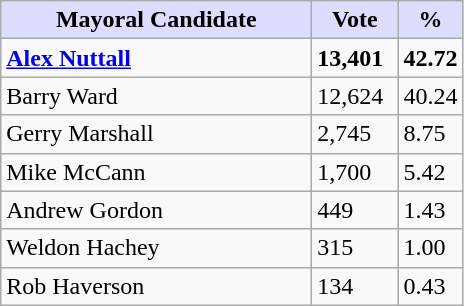<table class="wikitable sortable">
<tr>
<th style="background:#ddf; width:200px;">Mayoral Candidate</th>
<th style="background:#ddf; width:50px;">Vote</th>
<th style="background:#ddf; width:30px;">%</th>
</tr>
<tr>
<td><strong><a href='#'>Alex Nuttall</a></strong></td>
<td><strong>13,401</strong></td>
<td><strong>42.72</strong></td>
</tr>
<tr>
<td>Barry Ward</td>
<td>12,624</td>
<td>40.24</td>
</tr>
<tr>
<td>Gerry Marshall</td>
<td>2,745</td>
<td>8.75</td>
</tr>
<tr>
<td>Mike McCann</td>
<td>1,700</td>
<td>5.42</td>
</tr>
<tr>
<td>Andrew Gordon</td>
<td>449</td>
<td>1.43</td>
</tr>
<tr>
<td>Weldon Hachey</td>
<td>315</td>
<td>1.00</td>
</tr>
<tr>
<td>Rob Haverson</td>
<td>134</td>
<td>0.43</td>
</tr>
</table>
